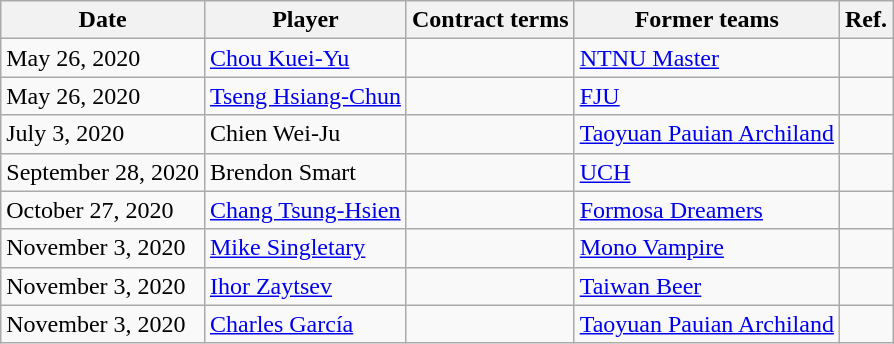<table class="wikitable">
<tr>
<th>Date</th>
<th>Player</th>
<th>Contract terms</th>
<th>Former teams</th>
<th>Ref.</th>
</tr>
<tr>
<td>May 26, 2020</td>
<td><a href='#'>Chou Kuei-Yu</a></td>
<td></td>
<td><a href='#'>NTNU Master</a></td>
<td></td>
</tr>
<tr>
<td>May 26, 2020</td>
<td><a href='#'>Tseng Hsiang-Chun</a></td>
<td></td>
<td><a href='#'>FJU</a></td>
<td></td>
</tr>
<tr>
<td>July 3, 2020</td>
<td>Chien Wei-Ju</td>
<td></td>
<td><a href='#'>Taoyuan Pauian Archiland</a></td>
<td></td>
</tr>
<tr>
<td>September 28, 2020</td>
<td>Brendon Smart</td>
<td></td>
<td><a href='#'>UCH</a></td>
<td></td>
</tr>
<tr>
<td>October 27, 2020</td>
<td><a href='#'>Chang Tsung-Hsien</a></td>
<td></td>
<td><a href='#'>Formosa Dreamers</a></td>
<td></td>
</tr>
<tr>
<td>November 3, 2020</td>
<td><a href='#'>Mike Singletary</a></td>
<td></td>
<td><a href='#'>Mono Vampire</a></td>
<td></td>
</tr>
<tr>
<td>November 3, 2020</td>
<td><a href='#'>Ihor Zaytsev</a></td>
<td></td>
<td><a href='#'>Taiwan Beer</a></td>
<td></td>
</tr>
<tr>
<td>November 3, 2020</td>
<td><a href='#'>Charles García</a></td>
<td></td>
<td><a href='#'>Taoyuan Pauian Archiland</a></td>
<td></td>
</tr>
</table>
